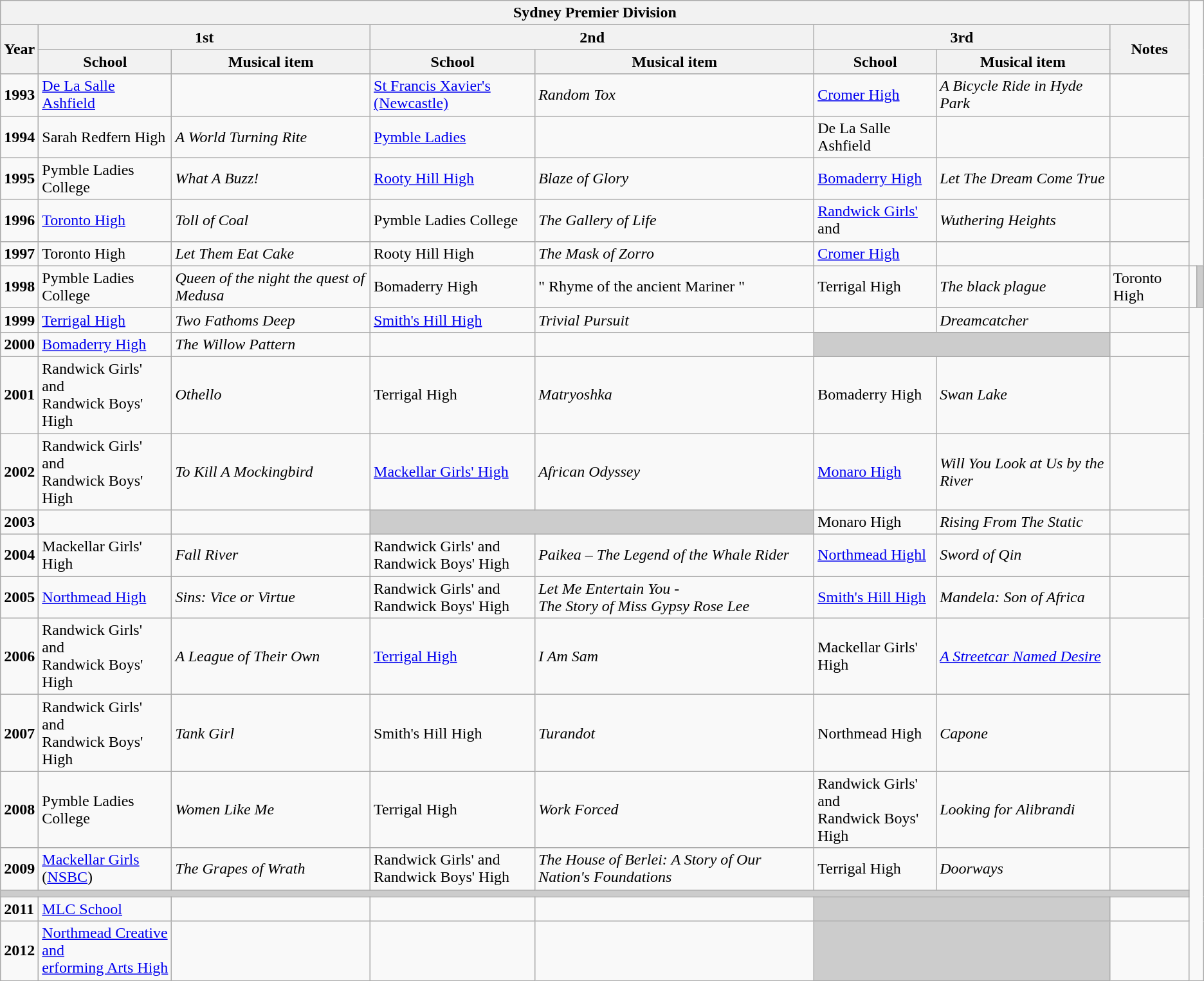<table class="wikitable sortable">
<tr>
<th colspan=8>Sydney Premier Division</th>
</tr>
<tr>
<th rowspan=2>Year</th>
<th colspan=2>1st</th>
<th colspan=2>2nd</th>
<th colspan=2>3rd</th>
<th rowspan=2>Notes</th>
</tr>
<tr>
<th>School</th>
<th>Musical item</th>
<th>School</th>
<th>Musical item</th>
<th>School</th>
<th>Musical item</th>
</tr>
<tr>
<td><strong>1993</strong></td>
<td><a href='#'>De La Salle Ashfield</a></td>
<td></td>
<td><a href='#'>St Francis Xavier's (Newcastle)</a></td>
<td><em>Random Tox</em></td>
<td><a href='#'>Cromer High</a></td>
<td><em>A Bicycle Ride in Hyde Park</em></td>
<td></td>
</tr>
<tr>
<td><strong>1994</strong></td>
<td>Sarah Redfern High</td>
<td><em>A World Turning Rite</em></td>
<td><a href='#'>Pymble Ladies</a></td>
<td></td>
<td>De La Salle Ashfield</td>
<td></td>
<td></td>
</tr>
<tr>
<td><strong>1995</strong></td>
<td>Pymble Ladies College</td>
<td><em>What A Buzz!</em></td>
<td><a href='#'>Rooty Hill High</a></td>
<td><em>Blaze of Glory</em></td>
<td><a href='#'>Bomaderry High</a></td>
<td><em>Let The Dream Come True</em></td>
<td></td>
</tr>
<tr>
<td><strong>1996</strong></td>
<td><a href='#'>Toronto High</a></td>
<td><em>Toll of Coal</em></td>
<td>Pymble Ladies College</td>
<td><em>The Gallery of Life</em></td>
<td><a href='#'>Randwick Girls'</a> and<br></td>
<td><em>Wuthering Heights</em></td>
<td></td>
</tr>
<tr>
<td><strong>1997</strong></td>
<td>Toronto High</td>
<td><em>Let Them Eat Cake</em></td>
<td>Rooty Hill High</td>
<td><em>The Mask of Zorro</em></td>
<td><a href='#'>Cromer High</a></td>
<td></td>
<td></td>
</tr>
<tr>
<td><strong>1998</strong></td>
<td>Pymble Ladies College</td>
<td><em> Queen of the night the quest of Medusa</em></td>
<td>Bomaderry High</td>
<td>" Rhyme of the ancient Mariner "</td>
<td>Terrigal High</td>
<td><em> The black plague </em></td>
<td>Toronto High</td>
<td></td>
<th colspan=8 style="background: #cccccc;"></th>
</tr>
<tr>
<td><strong>1999</strong></td>
<td><a href='#'>Terrigal High</a></td>
<td><em>Two Fathoms Deep</em></td>
<td><a href='#'>Smith's Hill High</a></td>
<td><em>Trivial Pursuit</em></td>
<td></td>
<td><em>Dreamcatcher</em></td>
<td></td>
</tr>
<tr>
<td><strong>2000</strong></td>
<td><a href='#'>Bomaderry High</a></td>
<td><em>The Willow Pattern</em></td>
<td></td>
<td></td>
<td colspan=2 style="background: #cccccc;"></td>
<td></td>
</tr>
<tr>
<td><strong>2001</strong></td>
<td>Randwick Girls' and<br>Randwick Boys' High</td>
<td><em>Othello</em></td>
<td>Terrigal High</td>
<td><em>Matryoshka</em></td>
<td>Bomaderry High</td>
<td><em>Swan Lake</em></td>
<td></td>
</tr>
<tr>
<td><strong>2002</strong></td>
<td>Randwick Girls' and<br>Randwick Boys' High</td>
<td><em>To Kill A Mockingbird</em></td>
<td><a href='#'>Mackellar Girls' High</a></td>
<td><em>African Odyssey</em></td>
<td><a href='#'>Monaro High</a></td>
<td><em>Will You Look at Us by the River</em></td>
<td></td>
</tr>
<tr>
<td><strong>2003</strong></td>
<td></td>
<td></td>
<td colspan=2 style="background: #cccccc;"></td>
<td>Monaro High</td>
<td><em>Rising From The Static</em></td>
<td></td>
</tr>
<tr>
<td><strong>2004</strong></td>
<td>Mackellar Girls' High</td>
<td><em>Fall River</em></td>
<td>Randwick Girls' and<br>Randwick Boys' High</td>
<td><em>Paikea – The Legend of the Whale Rider</em></td>
<td><a href='#'>Northmead Highl</a></td>
<td><em>Sword of Qin</em></td>
<td></td>
</tr>
<tr>
<td><strong>2005</strong></td>
<td><a href='#'>Northmead High</a></td>
<td><em>Sins: Vice or Virtue</em></td>
<td>Randwick Girls' and<br>Randwick Boys' High</td>
<td><em>Let Me Entertain You -<br>The Story of Miss Gypsy Rose Lee</em></td>
<td><a href='#'>Smith's Hill High</a></td>
<td><em>Mandela: Son of Africa</em></td>
<td></td>
</tr>
<tr>
<td><strong>2006</strong></td>
<td>Randwick Girls' and<br>Randwick Boys' High</td>
<td><em>A League of Their Own</em></td>
<td><a href='#'>Terrigal High</a></td>
<td><em>I Am Sam</em></td>
<td>Mackellar Girls' High</td>
<td><em><a href='#'>A Streetcar Named Desire</a></em></td>
<td></td>
</tr>
<tr>
<td><strong>2007</strong></td>
<td>Randwick Girls' and<br>Randwick Boys' High</td>
<td><em>Tank Girl</em></td>
<td>Smith's Hill High</td>
<td><em>Turandot</em></td>
<td>Northmead High</td>
<td><em>Capone</em></td>
<td></td>
</tr>
<tr>
<td><strong>2008</strong></td>
<td>Pymble Ladies College</td>
<td><em>Women Like Me</em></td>
<td>Terrigal High</td>
<td><em>Work Forced</em></td>
<td>Randwick Girls' and<br>Randwick Boys' High</td>
<td><em>Looking for Alibrandi</em></td>
<td></td>
</tr>
<tr>
<td><strong>2009</strong></td>
<td><a href='#'>Mackellar Girls</a> (<a href='#'>NSBC</a>)</td>
<td><em>The Grapes of Wrath</em></td>
<td>Randwick Girls' and<br>Randwick Boys' High</td>
<td><em>The House of Berlei: A Story of Our Nation's Foundations</em></td>
<td>Terrigal High</td>
<td><em>Doorways</em></td>
<td></td>
</tr>
<tr>
<th colspan=8 style="background: #cccccc;"></th>
</tr>
<tr>
<td><strong>2011</strong></td>
<td><a href='#'>MLC School</a></td>
<td></td>
<td></td>
<td></td>
<td colspan=2 style="background: #cccccc;"></td>
<td></td>
</tr>
<tr>
<td><strong>2012</strong></td>
<td><a href='#'>Northmead Creative and<br>erforming Arts High</a></td>
<td></td>
<td></td>
<td></td>
<td colspan=2 style="background: #cccccc;"></td>
<td></td>
</tr>
</table>
